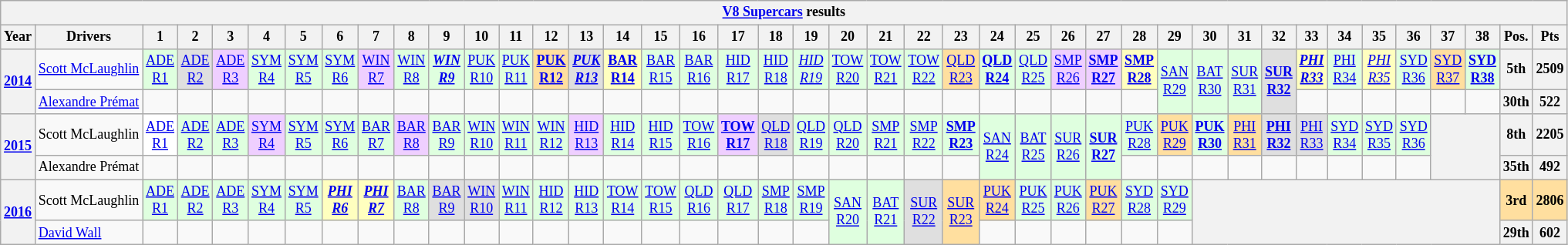<table class="wikitable" style="text-align:center; font-size:75%">
<tr>
<th colspan=42><a href='#'>V8 Supercars</a> results</th>
</tr>
<tr>
<th>Year</th>
<th>Drivers</th>
<th>1</th>
<th>2</th>
<th>3</th>
<th>4</th>
<th>5</th>
<th>6</th>
<th>7</th>
<th>8</th>
<th>9</th>
<th>10</th>
<th>11</th>
<th>12</th>
<th>13</th>
<th>14</th>
<th>15</th>
<th>16</th>
<th>17</th>
<th>18</th>
<th>19</th>
<th>20</th>
<th>21</th>
<th>22</th>
<th>23</th>
<th>24</th>
<th>25</th>
<th>26</th>
<th>27</th>
<th>28</th>
<th>29</th>
<th>30</th>
<th>31</th>
<th>32</th>
<th>33</th>
<th>34</th>
<th>35</th>
<th>36</th>
<th>37</th>
<th>38</th>
<th>Pos.</th>
<th>Pts</th>
</tr>
<tr>
<th rowspan=2><a href='#'>2014</a></th>
<td align=left nowrap> <a href='#'>Scott McLaughlin</a></td>
<td style="background: #dfffdf"><a href='#'>ADE<br>R1</a><br></td>
<td style="background: #dfdfdf"><a href='#'>ADE<br>R2</a><br></td>
<td style="background: #efcfff"><a href='#'>ADE<br>R3</a><br></td>
<td style="background: #dfffdf"><a href='#'>SYM<br>R4</a><br></td>
<td style="background: #dfffdf"><a href='#'>SYM<br>R5</a><br></td>
<td style="background: #dfffdf"><a href='#'>SYM<br>R6</a><br></td>
<td style="background: #efcfff"><a href='#'>WIN<br>R7</a><br></td>
<td style="background: #dfffdf"><a href='#'>WIN<br>R8</a><br></td>
<td style="background: #dfffdf"><strong><em><a href='#'>WIN<br>R9</a><br></em></strong></td>
<td style="background: #dfffdf"><a href='#'>PUK<br>R10</a><br></td>
<td style="background: #dfffdf"><a href='#'>PUK<br>R11</a><br></td>
<td style="background: #ffdf9f"><strong><a href='#'>PUK<br>R12</a><br></strong></td>
<td style="background: #dfdfdf"><strong><em><a href='#'>PUK<br>R13</a><br></em></strong></td>
<td style="background: #ffffbf"><strong><a href='#'>BAR<br>R14</a><br></strong></td>
<td style="background: #dfffdf"><a href='#'>BAR<br>R15</a><br></td>
<td style="background: #dfffdf"><a href='#'>BAR<br>R16</a><br></td>
<td style="background: #dfffdf"><a href='#'>HID<br>R17</a><br></td>
<td style="background: #dfffdf"><a href='#'>HID<br>R18</a><br></td>
<td style="background: #dfffdf"><em><a href='#'>HID<br>R19</a><br></em></td>
<td style="background: #dfffdf"><a href='#'>TOW<br>R20</a><br></td>
<td style="background: #dfffdf"><a href='#'>TOW<br>R21</a><br></td>
<td style="background: #dfffdf"><a href='#'>TOW<br>R22</a><br></td>
<td style="background: #ffdf9f"><a href='#'>QLD<br>R23</a><br></td>
<td style="background: #dfffdf"><strong><a href='#'>QLD<br>R24</a><br></strong></td>
<td style="background: #dfffdf"><a href='#'>QLD<br>R25</a><br></td>
<td style="background: #efcfff"><a href='#'>SMP<br>R26</a><br></td>
<td style="background: #efcfff"><strong><a href='#'>SMP<br>R27</a><br></strong></td>
<td style="background: #ffffbf"><strong><a href='#'>SMP<br>R28</a><br></strong></td>
<td rowspan=2 style="background: #dfffdf"><a href='#'>SAN<br>R29</a><br></td>
<td rowspan=2 style="background: #dfffdf"><a href='#'>BAT<br>R30</a><br></td>
<td rowspan=2 style="background: #dfffdf"><a href='#'>SUR<br>R31</a><br></td>
<td rowspan=2 style="background: #dfdfdf"><strong><a href='#'>SUR<br>R32</a><br></strong></td>
<td style="background: #ffffbf"><strong><em><a href='#'>PHI<br>R33</a><br></em></strong></td>
<td style="background: #dfffdf"><a href='#'>PHI<br>R34</a><br></td>
<td style="background: #ffffbf"><em><a href='#'>PHI<br>R35</a><br></em></td>
<td style="background: #dfffdf"><a href='#'>SYD<br>R36</a><br></td>
<td style="background: #ffdf9f"><a href='#'>SYD<br>R37</a><br></td>
<td style="background: #dfffdf"><strong><a href='#'>SYD<br>R38</a><br></strong></td>
<th>5th</th>
<th>2509</th>
</tr>
<tr>
<td align=left nowrap> <a href='#'>Alexandre Prémat</a></td>
<td></td>
<td></td>
<td></td>
<td></td>
<td></td>
<td></td>
<td></td>
<td></td>
<td></td>
<td></td>
<td></td>
<td></td>
<td></td>
<td></td>
<td></td>
<td></td>
<td></td>
<td></td>
<td></td>
<td></td>
<td></td>
<td></td>
<td></td>
<td></td>
<td></td>
<td></td>
<td></td>
<td></td>
<td></td>
<td></td>
<td></td>
<td></td>
<td></td>
<td></td>
<th>30th</th>
<th>522</th>
</tr>
<tr>
<th rowspan=2><a href='#'>2015</a></th>
<td align=left nowrap> Scott McLaughlin</td>
<td style="background: #ffffff"><a href='#'>ADE<br>R1</a><br></td>
<td style="background: #dfffdf"><a href='#'>ADE<br>R2</a><br></td>
<td style="background: #dfffdf"><a href='#'>ADE<br>R3</a><br></td>
<td style="background: #efcfff"><a href='#'>SYM<br>R4</a><br></td>
<td style="background: #dfffdf"><a href='#'>SYM<br>R5</a><br></td>
<td style="background: #dfffdf"><a href='#'>SYM<br>R6</a><br></td>
<td style="background: #dfffdf"><a href='#'>BAR<br>R7</a><br></td>
<td style="background: #efcfff"><a href='#'>BAR<br>R8</a><br></td>
<td style="background: #dfffdf"><a href='#'>BAR<br>R9</a><br></td>
<td style="background: #dfffdf"><a href='#'>WIN<br>R10</a><br></td>
<td style="background: #dfffdf"><a href='#'>WIN<br>R11</a><br></td>
<td style="background: #dfffdf"><a href='#'>WIN<br>R12</a><br></td>
<td style="background: #efcfff"><a href='#'>HID<br>R13</a><br></td>
<td style="background: #dfffdf"><a href='#'>HID<br>R14</a><br></td>
<td style="background: #dfffdf"><a href='#'>HID<br>R15</a><br></td>
<td style="background: #dfffdf"><a href='#'>TOW<br>R16</a><br></td>
<td style="background: #efcfff"><strong><a href='#'>TOW<br>R17</a><br></strong></td>
<td style="background: #dfdfdf"><a href='#'>QLD<br>R18</a><br></td>
<td style="background: #dfffdf"><a href='#'>QLD<br>R19</a><br></td>
<td style="background: #dfffdf"><a href='#'>QLD<br>R20</a><br></td>
<td style="background: #dfffdf"><a href='#'>SMP<br>R21</a><br></td>
<td style="background: #dfffdf"><a href='#'>SMP<br>R22</a><br></td>
<td style="background: #dfffdf"><strong><a href='#'>SMP<br>R23</a><br></strong></td>
<td rowspan=2 style="background: #dfffdf"><a href='#'>SAN<br>R24</a><br></td>
<td rowspan=2 style="background: #dfffdf"><a href='#'>BAT<br>R25</a><br></td>
<td rowspan=2 style="background: #dfffdf"><a href='#'>SUR<br>R26</a><br></td>
<td rowspan=2 style="background: #dfffdf"><strong><a href='#'>SUR<br>R27</a><br></strong></td>
<td style="background: #dfffdf"><a href='#'>PUK<br>R28</a><br></td>
<td style="background: #ffdf9f"><a href='#'>PUK<br>R29</a><br></td>
<td style="background: #dfffdf"><strong><a href='#'>PUK<br>R30</a><br></strong></td>
<td style="background: #ffdf9f"><a href='#'>PHI<br>R31</a><br></td>
<td style="background: #dfdfdf"><strong><a href='#'>PHI<br>R32</a><br></strong></td>
<td style="background: #dfdfdf"><a href='#'>PHI<br>R33</a><br></td>
<td style="background: #dfffdf"><a href='#'>SYD<br>R34</a><br></td>
<td style="background: #dfffdf"><a href='#'>SYD<br>R35</a><br></td>
<td style="background: #dfffdf"><a href='#'>SYD<br>R36</a><br></td>
<th colspan=2 rowspan=2></th>
<th>8th</th>
<th>2205</th>
</tr>
<tr>
<td align=left nowrap> Alexandre Prémat</td>
<td></td>
<td></td>
<td></td>
<td></td>
<td></td>
<td></td>
<td></td>
<td></td>
<td></td>
<td></td>
<td></td>
<td></td>
<td></td>
<td></td>
<td></td>
<td></td>
<td></td>
<td></td>
<td></td>
<td></td>
<td></td>
<td></td>
<td></td>
<td></td>
<td></td>
<td></td>
<td></td>
<td></td>
<td></td>
<td></td>
<td></td>
<td></td>
<th>35th</th>
<th>492</th>
</tr>
<tr>
<th rowspan=2><a href='#'>2016</a></th>
<td align=left nowrap> Scott McLaughlin</td>
<td style="background: #dfffdf"><a href='#'>ADE<br>R1</a><br></td>
<td style="background: #dfffdf"><a href='#'>ADE<br>R2</a><br></td>
<td style="background: #dfffdf"><a href='#'>ADE<br>R3</a><br></td>
<td style="background: #dfffdf"><a href='#'>SYM<br>R4</a><br></td>
<td style="background: #dfffdf"><a href='#'>SYM<br>R5</a><br></td>
<td style="background: #ffffbf"><strong><em><a href='#'>PHI<br>R6</a><br></em></strong></td>
<td style="background: #ffffbf"><strong><em><a href='#'>PHI<br>R7</a><br></em></strong></td>
<td style="background: #dfffdf"><a href='#'>BAR<br>R8</a><br></td>
<td style="background: #dfdfdf"><a href='#'>BAR<br>R9</a><br></td>
<td style="background: #dfdfdf"><a href='#'>WIN<br>R10</a><br></td>
<td style="background: #dfffdf"><a href='#'>WIN<br>R11</a><br></td>
<td style="background: #dfffdf"><a href='#'>HID<br>R12</a><br></td>
<td style="background: #dfffdf"><a href='#'>HID<br>R13</a><br></td>
<td style="background: #dfffdf"><a href='#'>TOW<br>R14</a><br></td>
<td style="background: #dfffdf"><a href='#'>TOW<br>R15</a><br></td>
<td style="background: #dfffdf"><a href='#'>QLD<br>R16</a><br></td>
<td style="background: #dfffdf"><a href='#'>QLD<br>R17</a><br></td>
<td style="background: #dfffdf"><a href='#'>SMP<br>R18</a><br></td>
<td style="background: #dfffdf"><a href='#'>SMP<br>R19</a><br></td>
<td rowspan=2 style="background: #dfffdf"><a href='#'>SAN<br>R20</a><br></td>
<td rowspan=2 style="background: #dfffdf"><a href='#'>BAT<br>R21</a><br></td>
<td rowspan=2 style="background: #dfdfdf"><a href='#'>SUR<br>R22</a><br></td>
<td rowspan=2 style="background: #ffdf9f"><a href='#'>SUR<br>R23</a><br></td>
<td style="background: #ffdf9f"><a href='#'>PUK<br>R24</a><br></td>
<td style="background: #dfffdf"><a href='#'>PUK<br>R25</a><br></td>
<td style="background: #dfffdf"><a href='#'>PUK<br>R26</a><br></td>
<td style="background: #ffdf9f"><a href='#'>PUK<br>R27</a><br></td>
<td style="background: #dfffdf"><a href='#'>SYD<br>R28</a><br></td>
<td style="background: #dfffdf"><a href='#'>SYD<br>R29</a><br></td>
<th colspan=9 rowspan=2></th>
<th style="background: #ffdf9f">3rd</th>
<th style="background: #ffdf9f">2806</th>
</tr>
<tr>
<td align=left nowrap> <a href='#'>David Wall</a></td>
<td></td>
<td></td>
<td></td>
<td></td>
<td></td>
<td></td>
<td></td>
<td></td>
<td></td>
<td></td>
<td></td>
<td></td>
<td></td>
<td></td>
<td></td>
<td></td>
<td></td>
<td></td>
<td></td>
<td></td>
<td></td>
<td></td>
<td></td>
<td></td>
<td></td>
<th>29th</th>
<th>602</th>
</tr>
</table>
